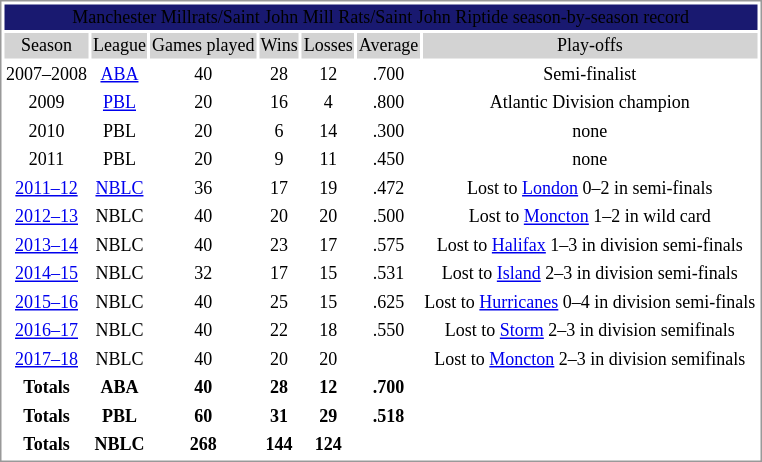<table style="border:1px solid #999999; font-size:12px; text-align:center" cellspacing=2>
<tr align="center" bgcolor=#191970>
<td colspan=15><span>Manchester Millrats/Saint John Mill Rats/Saint John Riptide season-by-season record</span></td>
</tr>
<tr align="center"  bgcolor="#d3d3d3" cellspacing=2>
<td>Season</td>
<td>League</td>
<td>Games played</td>
<td>Wins</td>
<td>Losses</td>
<td>Average</td>
<td>Play-offs</td>
</tr>
<tr align="center" cellspacing=2>
<td>2007–2008</td>
<td><a href='#'>ABA</a></td>
<td>40</td>
<td>28</td>
<td>12</td>
<td>.700</td>
<td>Semi-finalist</td>
</tr>
<tr align="center" cellspacing=2>
<td>2009</td>
<td><a href='#'>PBL</a></td>
<td>20</td>
<td>16</td>
<td>4</td>
<td>.800</td>
<td>Atlantic Division champion</td>
</tr>
<tr align="center" cellspacing=2>
<td>2010</td>
<td>PBL</td>
<td>20</td>
<td>6</td>
<td>14</td>
<td>.300</td>
<td>none</td>
</tr>
<tr align="center" cellspacing=2>
<td>2011</td>
<td>PBL</td>
<td>20</td>
<td>9</td>
<td>11</td>
<td>.450</td>
<td>none</td>
</tr>
<tr align="center" cellspacing=2>
<td><a href='#'>2011–12</a></td>
<td><a href='#'>NBLC</a></td>
<td>36</td>
<td>17</td>
<td>19</td>
<td>.472</td>
<td>Lost to <a href='#'>London</a> 0–2 in semi-finals</td>
</tr>
<tr align="center" cellspacing=2>
<td><a href='#'>2012–13</a></td>
<td>NBLC</td>
<td>40</td>
<td>20</td>
<td>20</td>
<td>.500</td>
<td>Lost to <a href='#'>Moncton</a> 1–2 in wild card</td>
</tr>
<tr align="center" cellspacing=2>
<td><a href='#'>2013–14</a></td>
<td>NBLC</td>
<td>40</td>
<td>23</td>
<td>17</td>
<td>.575</td>
<td>Lost to <a href='#'>Halifax</a> 1–3 in division semi-finals</td>
</tr>
<tr align="center" cellspacing=2>
<td><a href='#'>2014–15</a></td>
<td>NBLC</td>
<td>32</td>
<td>17</td>
<td>15</td>
<td>.531</td>
<td>Lost to <a href='#'>Island</a> 2–3 in division semi-finals</td>
</tr>
<tr align="center" cellspacing=2>
<td><a href='#'>2015–16</a></td>
<td>NBLC</td>
<td>40</td>
<td>25</td>
<td>15</td>
<td>.625</td>
<td>Lost to <a href='#'>Hurricanes</a> 0–4 in division semi-finals</td>
</tr>
<tr align="center" cellspacing=2>
<td><a href='#'>2016–17</a></td>
<td>NBLC</td>
<td>40</td>
<td>22</td>
<td>18</td>
<td>.550</td>
<td>Lost to <a href='#'>Storm</a> 2–3 in division semifinals</td>
</tr>
<tr align="center" cellspacing=2>
<td><a href='#'>2017–18</a></td>
<td>NBLC</td>
<td>40</td>
<td>20</td>
<td>20</td>
<td></td>
<td>Lost to <a href='#'>Moncton</a> 2–3 in division semifinals</td>
</tr>
<tr align="center" cellspacing=2>
<td><strong>Totals</strong></td>
<td><strong>ABA</strong></td>
<td><strong>40</strong></td>
<td><strong>28</strong></td>
<td><strong>12</strong></td>
<td><strong>.700</strong></td>
<td></td>
</tr>
<tr align="center" cellspacing=2>
<td><strong>Totals</strong></td>
<td><strong>PBL</strong></td>
<td><strong>60</strong></td>
<td><strong>31</strong></td>
<td><strong>29</strong></td>
<td><strong>.518</strong></td>
<td></td>
</tr>
<tr align="center" cellspacing=2>
<td><strong>Totals</strong></td>
<td><strong>NBLC</strong></td>
<td><strong>268</strong></td>
<td><strong>144</strong></td>
<td><strong>124</strong></td>
<td><strong></strong></td>
<td></td>
</tr>
</table>
